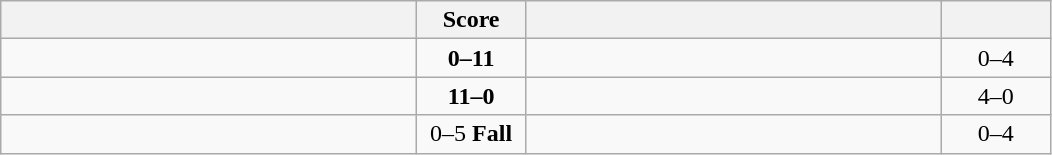<table class="wikitable" style="text-align: center; ">
<tr>
<th align="right" width="270"></th>
<th width="65">Score</th>
<th align="left" width="270"></th>
<th width="65"></th>
</tr>
<tr>
<td align="left"></td>
<td><strong>0–11</strong></td>
<td align="left"><strong></strong></td>
<td>0–4 <strong></strong></td>
</tr>
<tr>
<td align="left"><strong></strong></td>
<td><strong>11–0</strong></td>
<td align="left"></td>
<td>4–0 <strong></strong></td>
</tr>
<tr>
<td align="left"></td>
<td>0–5 <strong>Fall</strong></td>
<td align="left"><strong></strong></td>
<td>0–4 <strong></strong></td>
</tr>
</table>
